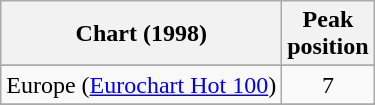<table class="wikitable sortable">
<tr>
<th>Chart (1998)</th>
<th>Peak<br>position</th>
</tr>
<tr>
</tr>
<tr>
<td>Europe (<a href='#'>Eurochart Hot 100</a>)</td>
<td align="center">7</td>
</tr>
<tr>
</tr>
<tr>
</tr>
<tr>
</tr>
<tr>
</tr>
</table>
